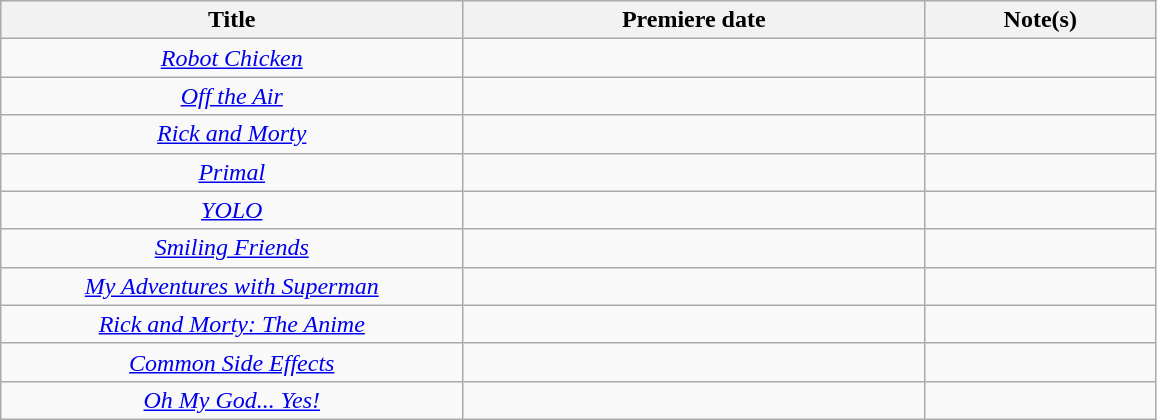<table class="wikitable plainrowheaders sortable" style="width:61%;text-align:center;">
<tr>
<th width="20%">Title</th>
<th width="20%">Premiere date</th>
<th width="10%">Note(s)</th>
</tr>
<tr>
<td scope="row" style="text-align:center;"><em><a href='#'>Robot Chicken</a></em></td>
<td></td>
<td></td>
</tr>
<tr>
<td scope="row" style="text-align:center;"><em><a href='#'>Off the Air</a></em></td>
<td></td>
<td></td>
</tr>
<tr>
<td scope="row" style="text-align:center;"><em><a href='#'>Rick and Morty</a></em></td>
<td></td>
<td></td>
</tr>
<tr>
<td scope="row" style="text-align:center;"><em><a href='#'>Primal</a></em></td>
<td></td>
<td></td>
</tr>
<tr>
<td scope="row" style="text-align:center;"><em><a href='#'>YOLO</a></em></td>
<td></td>
<td></td>
</tr>
<tr>
<td scope="row" style="text-align:center;"><em><a href='#'>Smiling Friends</a></em></td>
<td></td>
<td></td>
</tr>
<tr>
<td scope="row" style="text-align:center;"><em><a href='#'>My Adventures with Superman</a></em></td>
<td></td>
<td></td>
</tr>
<tr>
<td scope="row" style="text-align:center;"><em><a href='#'>Rick and Morty: The Anime</a></em></td>
<td></td>
<td></td>
</tr>
<tr>
<td scope="row" style="text-align:center;"><em><a href='#'>Common Side Effects</a></em></td>
<td></td>
<td></td>
</tr>
<tr>
<td scope="row" style="text-align:center;"><em><a href='#'>Oh My God... Yes!</a></em> </td>
<td></td>
<td></td>
</tr>
</table>
